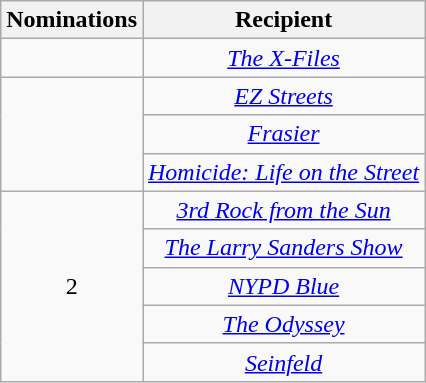<table class="wikitable sortable" style="text-align: center">
<tr>
<th scope="col" style="width:55px;">Nominations</th>
<th scope="col" style="text-align:center;">Recipient</th>
</tr>
<tr>
<td rowspan="1"></td>
<td><em><a href='#'>The X-Files</a></em></td>
</tr>
<tr>
<td rowspan="3"></td>
<td><em><a href='#'>EZ Streets</a></em></td>
</tr>
<tr>
<td><em><a href='#'>Frasier</a></em></td>
</tr>
<tr>
<td><em><a href='#'>Homicide: Life on the Street</a></em></td>
</tr>
<tr>
<td rowspan="5" style="text-align:center">2</td>
<td><em><a href='#'>3rd Rock from the Sun</a></em></td>
</tr>
<tr>
<td><em><a href='#'>The Larry Sanders Show</a></em></td>
</tr>
<tr>
<td><em><a href='#'>NYPD Blue</a></em></td>
</tr>
<tr>
<td><em><a href='#'>The Odyssey</a></em></td>
</tr>
<tr>
<td><em><a href='#'>Seinfeld</a></em></td>
</tr>
</table>
